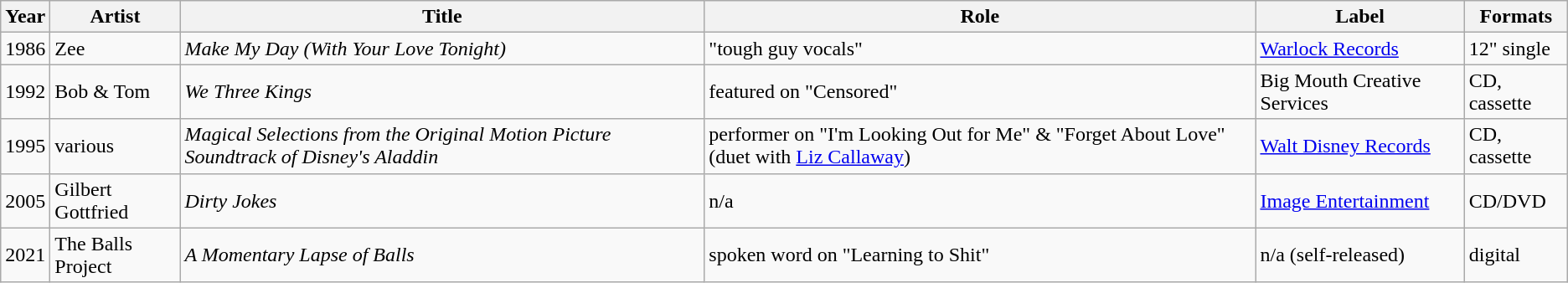<table class="wikitable sortable">
<tr>
<th>Year</th>
<th>Artist</th>
<th>Title</th>
<th>Role</th>
<th>Label</th>
<th>Formats</th>
</tr>
<tr>
<td>1986</td>
<td>Zee</td>
<td><em>Make My Day (With Your Love Tonight)</em></td>
<td>"tough guy vocals"</td>
<td><a href='#'>Warlock Records</a></td>
<td>12" single</td>
</tr>
<tr>
<td>1992</td>
<td>Bob & Tom</td>
<td><em>We Three Kings</em></td>
<td>featured on "Censored"</td>
<td>Big Mouth Creative Services</td>
<td>CD, cassette</td>
</tr>
<tr>
<td>1995</td>
<td>various</td>
<td><em>Magical Selections from the Original Motion Picture Soundtrack of Disney's Aladdin</em></td>
<td>performer on "I'm Looking Out for Me" & "Forget About Love" (duet with <a href='#'>Liz Callaway</a>)</td>
<td><a href='#'>Walt Disney Records</a></td>
<td>CD, cassette</td>
</tr>
<tr>
<td>2005</td>
<td>Gilbert Gottfried</td>
<td><em>Dirty Jokes</em></td>
<td>n/a</td>
<td><a href='#'>Image Entertainment</a></td>
<td>CD/DVD</td>
</tr>
<tr>
<td>2021</td>
<td>The Balls Project</td>
<td><em>A Momentary Lapse of Balls</em></td>
<td>spoken word on "Learning to Shit"</td>
<td>n/a (self-released)</td>
<td>digital</td>
</tr>
</table>
